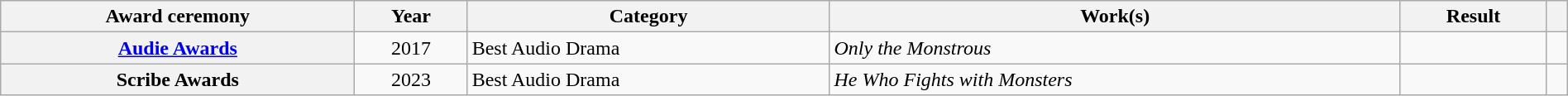<table class="wikitable sortable plainrowheaders" style="width:100%;">
<tr>
<th scope="col">Award ceremony</th>
<th scope="col">Year</th>
<th scope="col">Category</th>
<th scope="col">Work(s)</th>
<th scope="col">Result</th>
<th scope="col" class="unsortable"></th>
</tr>
<tr>
<th scope="row"><a href='#'>Audie Awards</a></th>
<td style="text-align:center">2017</td>
<td>Best Audio Drama</td>
<td><em>Only the Monstrous</em></td>
<td></td>
<td style="text-align:center"></td>
</tr>
<tr>
<th scope="row">Scribe Awards</th>
<td style="text-align:center">2023</td>
<td>Best Audio Drama</td>
<td><em>He Who Fights with Monsters</em></td>
<td></td>
<td style="text-align:center"></td>
</tr>
</table>
